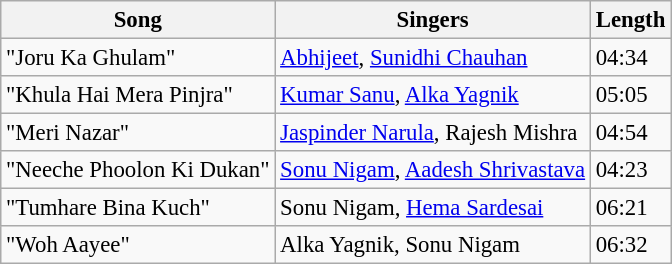<table class="wikitable" style="font-size:95%;">
<tr>
<th>Song</th>
<th>Singers</th>
<th>Length</th>
</tr>
<tr>
<td>"Joru Ka Ghulam"</td>
<td><a href='#'>Abhijeet</a>, <a href='#'>Sunidhi Chauhan</a></td>
<td>04:34</td>
</tr>
<tr>
<td>"Khula Hai Mera Pinjra"</td>
<td><a href='#'>Kumar Sanu</a>, <a href='#'>Alka Yagnik</a></td>
<td>05:05</td>
</tr>
<tr>
<td>"Meri Nazar"</td>
<td><a href='#'>Jaspinder Narula</a>, Rajesh Mishra</td>
<td>04:54</td>
</tr>
<tr>
<td>"Neeche Phoolon Ki Dukan"</td>
<td><a href='#'>Sonu Nigam</a>, <a href='#'>Aadesh Shrivastava</a></td>
<td>04:23</td>
</tr>
<tr>
<td>"Tumhare Bina Kuch"</td>
<td>Sonu Nigam, <a href='#'>Hema Sardesai</a></td>
<td>06:21</td>
</tr>
<tr>
<td>"Woh Aayee"</td>
<td>Alka Yagnik, Sonu Nigam</td>
<td>06:32</td>
</tr>
</table>
